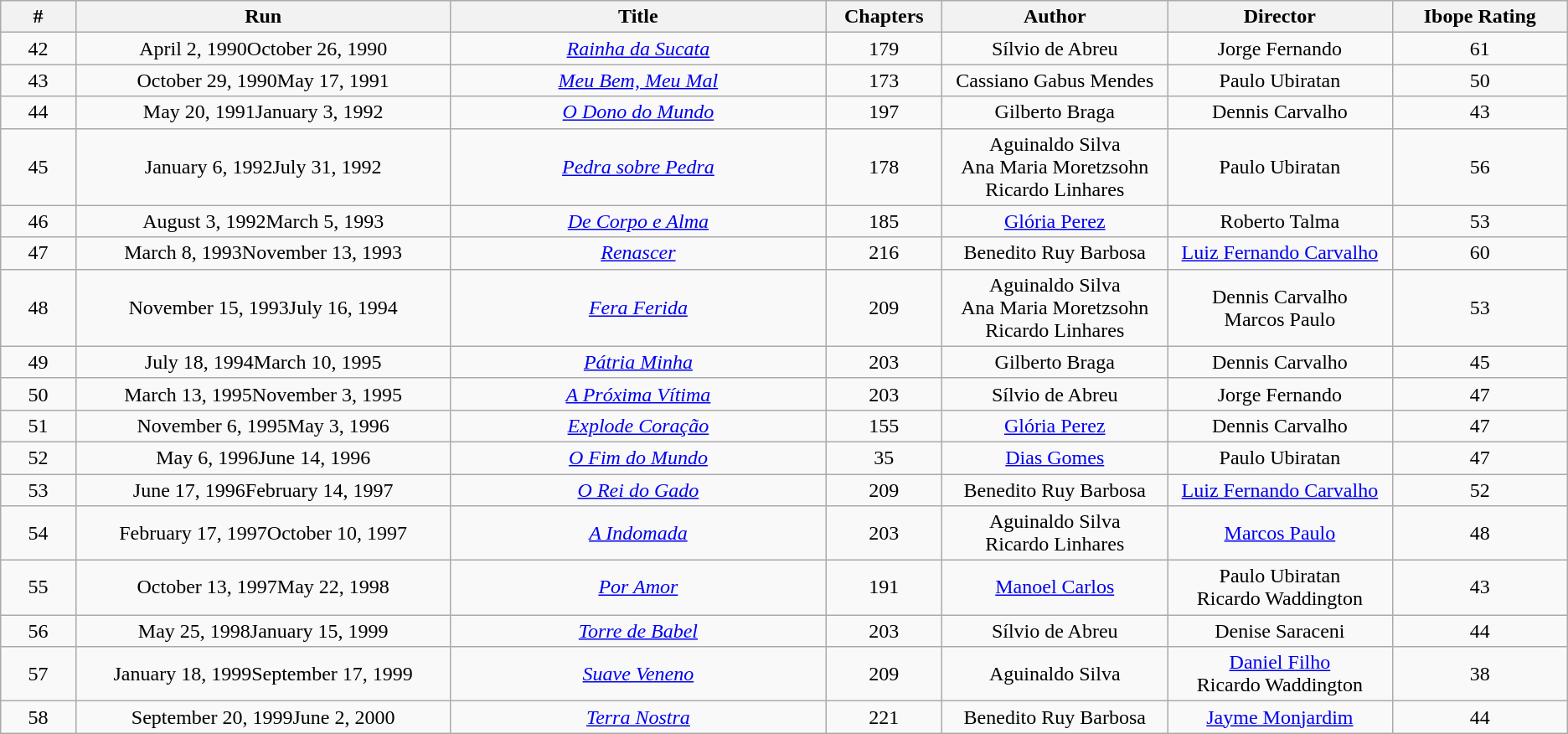<table class="wikitable" style="text-align:center">
<tr>
<th style="width:3%;">#</th>
<th style="width:15%;">Run</th>
<th style="width:15%;">Title</th>
<th style="width:3%;">Chapters</th>
<th style="width:9%;">Author</th>
<th style="width:9%;">Director</th>
<th style="width:7%;">Ibope Rating</th>
</tr>
<tr>
<td>42</td>
<td>April 2, 1990October 26, 1990</td>
<td><em><a href='#'>Rainha da Sucata</a></em></td>
<td>179</td>
<td>Sílvio de Abreu</td>
<td>Jorge Fernando</td>
<td style="text-align:center;">61</td>
</tr>
<tr>
<td>43</td>
<td>October 29, 1990May 17, 1991</td>
<td><em><a href='#'>Meu Bem, Meu Mal</a></em></td>
<td>173</td>
<td>Cassiano Gabus Mendes</td>
<td>Paulo Ubiratan</td>
<td style="text-align:center;">50</td>
</tr>
<tr>
<td>44</td>
<td>May 20, 1991January 3, 1992</td>
<td><em><a href='#'>O Dono do Mundo</a></em></td>
<td>197</td>
<td>Gilberto Braga</td>
<td>Dennis Carvalho</td>
<td style="text-align:center;">43</td>
</tr>
<tr>
<td>45</td>
<td>January 6, 1992July 31, 1992</td>
<td><em><a href='#'>Pedra sobre Pedra</a></em></td>
<td>178</td>
<td>Aguinaldo Silva <br>Ana Maria Moretzsohn <br>Ricardo Linhares</td>
<td>Paulo Ubiratan</td>
<td style="text-align:center;">56</td>
</tr>
<tr>
<td>46</td>
<td>August 3, 1992March 5, 1993</td>
<td><em><a href='#'>De Corpo e Alma</a></em></td>
<td>185</td>
<td><a href='#'>Glória Perez</a></td>
<td>Roberto Talma</td>
<td style="text-align:center;">53</td>
</tr>
<tr>
<td>47</td>
<td>March 8, 1993November 13, 1993</td>
<td><em><a href='#'>Renascer</a></em></td>
<td>216</td>
<td>Benedito Ruy Barbosa</td>
<td><a href='#'>Luiz Fernando Carvalho</a></td>
<td style="text-align:center;">60</td>
</tr>
<tr>
<td>48</td>
<td>November 15, 1993July 16, 1994</td>
<td><em><a href='#'>Fera Ferida</a></em></td>
<td>209</td>
<td>Aguinaldo Silva <br>Ana Maria Moretzsohn <br>Ricardo Linhares</td>
<td>Dennis Carvalho <br>Marcos Paulo</td>
<td style="text-align:center;">53</td>
</tr>
<tr>
<td>49</td>
<td>July 18, 1994March 10, 1995</td>
<td><em><a href='#'>Pátria Minha</a></em></td>
<td>203</td>
<td>Gilberto Braga</td>
<td>Dennis Carvalho</td>
<td style="text-align:center;">45</td>
</tr>
<tr>
<td>50</td>
<td>March 13, 1995November 3, 1995</td>
<td><em><a href='#'>A Próxima Vítima</a></em></td>
<td>203</td>
<td>Sílvio de Abreu</td>
<td>Jorge Fernando</td>
<td style="text-align:center;">47</td>
</tr>
<tr>
<td>51</td>
<td>November 6, 1995May 3, 1996</td>
<td><em><a href='#'>Explode Coração</a></em></td>
<td>155</td>
<td><a href='#'>Glória Perez</a></td>
<td>Dennis Carvalho</td>
<td style="text-align:center;">47</td>
</tr>
<tr>
<td>52</td>
<td>May 6, 1996June 14, 1996</td>
<td><em><a href='#'>O Fim do Mundo</a></em></td>
<td>35</td>
<td><a href='#'>Dias Gomes</a></td>
<td>Paulo Ubiratan</td>
<td style="text-align:center;">47</td>
</tr>
<tr>
<td>53</td>
<td>June 17, 1996February 14, 1997</td>
<td><em><a href='#'>O Rei do Gado</a></em></td>
<td>209</td>
<td>Benedito Ruy Barbosa</td>
<td><a href='#'>Luiz Fernando Carvalho</a></td>
<td style="text-align:center;">52</td>
</tr>
<tr>
<td>54</td>
<td>February 17, 1997October 10, 1997</td>
<td><em><a href='#'>A Indomada</a></em></td>
<td>203</td>
<td>Aguinaldo Silva <br>Ricardo Linhares</td>
<td><a href='#'>Marcos Paulo</a></td>
<td style="text-align:center;">48</td>
</tr>
<tr>
<td>55</td>
<td>October 13, 1997May 22, 1998</td>
<td><em><a href='#'>Por Amor</a></em></td>
<td>191</td>
<td><a href='#'>Manoel Carlos</a></td>
<td>Paulo Ubiratan<br>Ricardo Waddington</td>
<td style="text-align:center;">43</td>
</tr>
<tr>
<td>56</td>
<td>May 25, 1998January 15, 1999</td>
<td><em><a href='#'>Torre de Babel</a></em></td>
<td>203</td>
<td>Sílvio de Abreu</td>
<td>Denise Saraceni</td>
<td style="text-align:center;">44</td>
</tr>
<tr>
<td>57</td>
<td>January 18, 1999September 17, 1999</td>
<td><em><a href='#'>Suave Veneno</a></em></td>
<td>209</td>
<td>Aguinaldo Silva</td>
<td><a href='#'>Daniel Filho</a><br>Ricardo Waddington</td>
<td style="text-align:center;">38</td>
</tr>
<tr>
<td>58</td>
<td>September 20, 1999June 2, 2000</td>
<td><em><a href='#'>Terra Nostra</a></em></td>
<td>221</td>
<td>Benedito Ruy Barbosa</td>
<td><a href='#'>Jayme Monjardim</a></td>
<td style="text-align:center;">44</td>
</tr>
</table>
